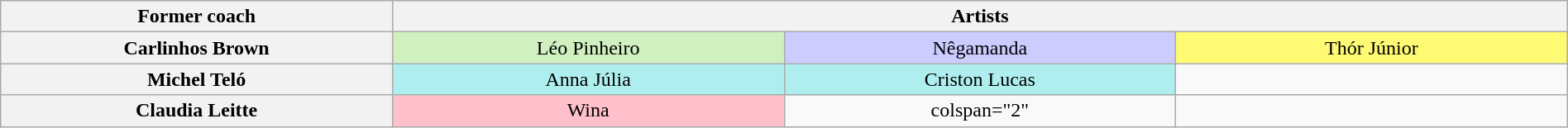<table class="wikitable" style="text-align: center; width:100%">
<tr>
<th width="15%">Former coach</th>
<th colspan="3">Artists</th>
</tr>
<tr>
<th>Carlinhos Brown</th>
<td bgcolor="#d0f0c0" width="15%">Léo Pinheiro</td>
<td bgcolor="#ccccff" width="15%">Nêgamanda</td>
<td bgcolor="#fffa73" width="15%">Thór Júnior</td>
</tr>
<tr>
<th>Michel Teló</th>
<td bgcolor="#afeeee">Anna Júlia</td>
<td bgcolor="#afeeee">Criston Lucas</td>
<td></td>
</tr>
<tr>
<th>Claudia Leitte</th>
<td bgcolor="pink">Wina</td>
<td>colspan="2" </td>
</tr>
</table>
